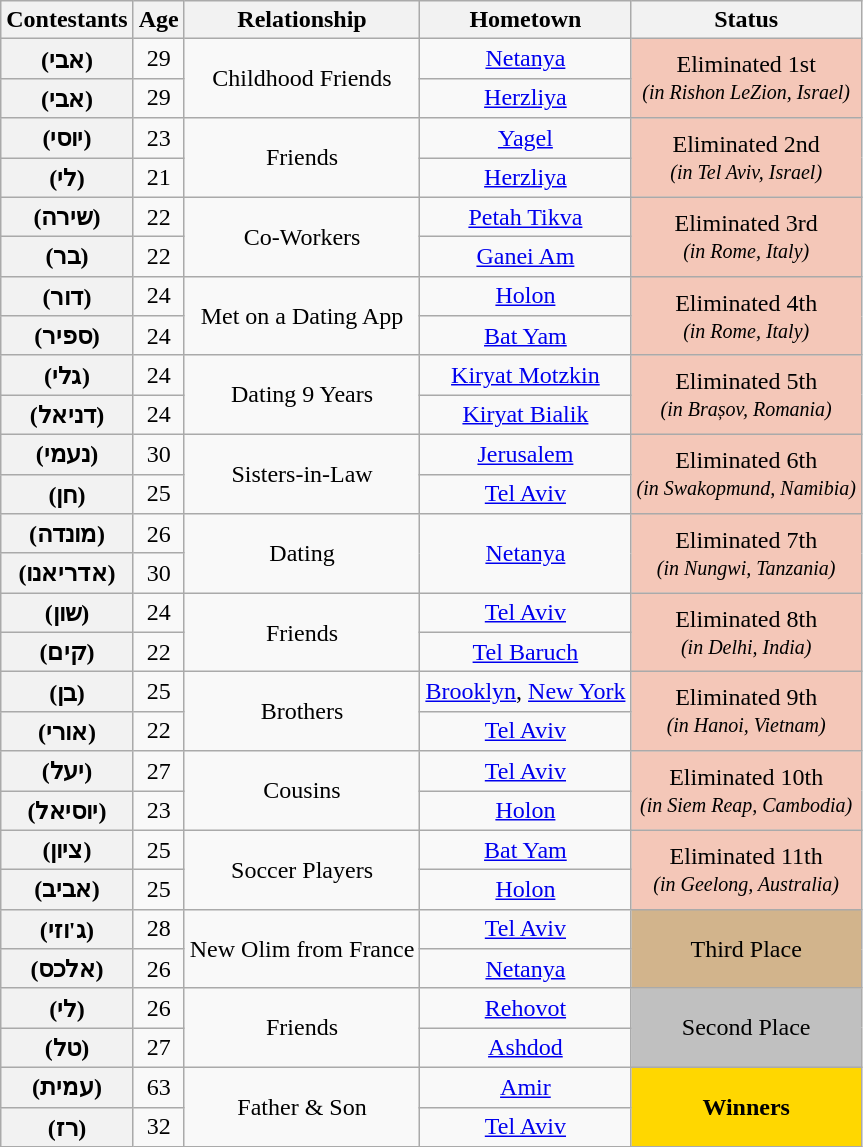<table class="wikitable sortable" style="text-align:center;">
<tr>
<th scope="col">Contestants</th>
<th scope="col">Age</th>
<th class="unsortable" scope="col">Relationship</th>
<th scope="col" class="unsortable">Hometown</th>
<th scope="col">Status</th>
</tr>
<tr>
<th scope="row"> (אבי)</th>
<td>29</td>
<td rowspan="2">Childhood Friends</td>
<td><a href='#'>Netanya</a></td>
<td rowspan="2" bgcolor="f4c7b8">Eliminated 1st<br><small><em>(in Rishon LeZion, Israel)</em></small></td>
</tr>
<tr>
<th scope="row"> (אבי)</th>
<td>29</td>
<td><a href='#'>Herzliya</a></td>
</tr>
<tr>
<th scope="row"> (יוסי)</th>
<td>23</td>
<td rowspan="2">Friends</td>
<td><a href='#'>Yagel</a></td>
<td rowspan="2" bgcolor="f4c7b8">Eliminated 2nd<br><small><em>(in Tel Aviv, Israel)</em></small></td>
</tr>
<tr>
<th scope="row"> (לי)</th>
<td>21</td>
<td><a href='#'>Herzliya</a></td>
</tr>
<tr>
<th scope="row"> (שירה)</th>
<td>22</td>
<td rowspan="2">Co-Workers</td>
<td><a href='#'>Petah Tikva</a></td>
<td rowspan="2" bgcolor="f4c7b8">Eliminated 3rd<br><small><em>(in Rome, Italy)</em></small></td>
</tr>
<tr>
<th scope="row"> (בר)</th>
<td>22</td>
<td><a href='#'>Ganei Am</a></td>
</tr>
<tr>
<th scope="row"> (דור)</th>
<td>24</td>
<td rowspan="2">Met on a Dating App</td>
<td><a href='#'>Holon</a></td>
<td rowspan="2" bgcolor="f4c7b8">Eliminated 4th<br><small><em>(in Rome, Italy)</em></small></td>
</tr>
<tr>
<th scope="row"> (ספיר)</th>
<td>24</td>
<td><a href='#'>Bat Yam</a></td>
</tr>
<tr>
<th scope="row"> (גלי)</th>
<td>24</td>
<td rowspan="2">Dating 9 Years</td>
<td><a href='#'>Kiryat Motzkin</a></td>
<td rowspan="2" bgcolor="f4c7b8">Eliminated 5th<br><small><em>(in Brașov, Romania)</em></small></td>
</tr>
<tr>
<th scope="row"> (דניאל)</th>
<td>24</td>
<td><a href='#'>Kiryat Bialik</a></td>
</tr>
<tr>
<th scope="row"> (נעמי)</th>
<td>30</td>
<td rowspan="2">Sisters-in-Law</td>
<td><a href='#'>Jerusalem</a></td>
<td rowspan="2" bgcolor="f4c7b8">Eliminated 6th<br><small><em>(in Swakopmund, Namibia)</em></small></td>
</tr>
<tr>
<th scope="row"> (חן)</th>
<td>25</td>
<td><a href='#'>Tel Aviv</a></td>
</tr>
<tr>
<th scope="row"> (מונדה)</th>
<td>26</td>
<td rowspan="2">Dating</td>
<td rowspan="2"><a href='#'>Netanya</a></td>
<td rowspan="2" bgcolor="f4c7b8">Eliminated 7th<br><small><em>(in Nungwi, Tanzania)</em></small></td>
</tr>
<tr>
<th scope="row"> (אדריאנו)</th>
<td>30</td>
</tr>
<tr>
<th scope="row"> (שון)</th>
<td>24</td>
<td rowspan="2">Friends</td>
<td><a href='#'>Tel Aviv</a></td>
<td rowspan="2" bgcolor="f4c7b8">Eliminated 8th<br><small><em>(in Delhi, India)</em></small></td>
</tr>
<tr>
<th scope="row"> (קים)</th>
<td>22</td>
<td><a href='#'>Tel Baruch</a></td>
</tr>
<tr>
<th scope="row"> (בן)</th>
<td>25</td>
<td rowspan="2">Brothers</td>
<td><a href='#'>Brooklyn</a>, <a href='#'>New York</a></td>
<td rowspan="2" bgcolor="f4c7b8">Eliminated 9th<br><small><em>(in Hanoi, Vietnam)</em></small></td>
</tr>
<tr>
<th scope="row"> (אורי)</th>
<td>22</td>
<td><a href='#'>Tel Aviv</a></td>
</tr>
<tr>
<th scope="row"> (יעל)</th>
<td>27</td>
<td rowspan="2">Cousins</td>
<td><a href='#'>Tel Aviv</a></td>
<td rowspan="2" bgcolor="f4c7b8">Eliminated 10th<br><small><em>(in Siem Reap, Cambodia)</em></small></td>
</tr>
<tr>
<th scope="row"> (יוסיאל)</th>
<td>23</td>
<td><a href='#'>Holon</a></td>
</tr>
<tr>
<th scope="row"> (ציון)</th>
<td>25</td>
<td rowspan="2">Soccer Players</td>
<td><a href='#'>Bat Yam</a></td>
<td rowspan="2" bgcolor="f4c7b8">Eliminated 11th<br><small><em>(in Geelong, Australia)</em></small></td>
</tr>
<tr>
<th scope="row"> (אביב)</th>
<td>25</td>
<td><a href='#'>Holon</a></td>
</tr>
<tr>
<th scope="row"> (ג'וזי)</th>
<td>28</td>
<td rowspan="2">New Olim from France</td>
<td><a href='#'>Tel Aviv</a></td>
<td rowspan="2" bgcolor="tan">Third Place</td>
</tr>
<tr>
<th scope="row"> (אלכס)</th>
<td>26</td>
<td><a href='#'>Netanya</a></td>
</tr>
<tr>
<th scope="row"> (לי)</th>
<td>26</td>
<td rowspan="2">Friends</td>
<td><a href='#'>Rehovot</a></td>
<td rowspan="2" bgcolor="silver">Second Place</td>
</tr>
<tr>
<th scope="row"> (טל)</th>
<td>27</td>
<td><a href='#'>Ashdod</a></td>
</tr>
<tr>
<th scope="row"> (עמית)</th>
<td>63</td>
<td rowspan="2">Father & Son</td>
<td><a href='#'>Amir</a></td>
<td rowspan="2" bgcolor="gold"><strong>Winners</strong></td>
</tr>
<tr>
<th scope="row"> (רז)</th>
<td>32</td>
<td><a href='#'>Tel Aviv</a></td>
</tr>
</table>
